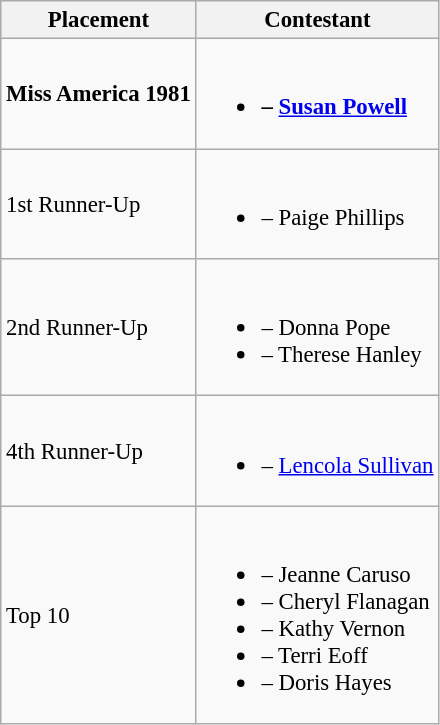<table class="wikitable sortable" style="font-size: 95%;">
<tr>
<th>Placement</th>
<th>Contestant</th>
</tr>
<tr>
<td><strong>Miss America 1981</strong></td>
<td><br><ul><li><strong> – <a href='#'>Susan Powell</a></strong></li></ul></td>
</tr>
<tr>
<td>1st Runner-Up</td>
<td><br><ul><li> – Paige Phillips</li></ul></td>
</tr>
<tr>
<td>2nd Runner-Up</td>
<td><br><ul><li> – Donna Pope</li><li> – Therese Hanley</li></ul></td>
</tr>
<tr>
<td>4th Runner-Up</td>
<td><br><ul><li> – <a href='#'>Lencola Sullivan</a></li></ul></td>
</tr>
<tr>
<td>Top 10</td>
<td><br><ul><li> – Jeanne Caruso</li><li> – Cheryl Flanagan</li><li> – Kathy Vernon</li><li> – Terri Eoff</li><li> – Doris Hayes</li></ul></td>
</tr>
</table>
